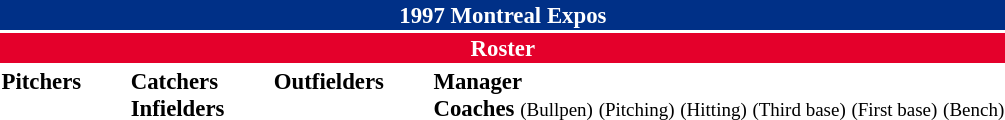<table class="toccolours" style="font-size: 95%;">
<tr>
<th colspan="10" style="background-color: #003087; color: #FFFFFF; text-align: center;">1997 Montreal Expos</th>
</tr>
<tr>
<td colspan="10" style="background-color: #E4002B; color: #FFFFFF; text-align: center;"><strong>Roster</strong></td>
</tr>
<tr>
<td valign="top"><strong>Pitchers</strong><br>



















</td>
<td width="25px"></td>
<td valign="top"><strong>Catchers</strong><br>


<strong>Infielders</strong>








</td>
<td width="25px"></td>
<td valign="top"><strong>Outfielders</strong><br>






</td>
<td width="25px"></td>
<td valign="top"><strong>Manager</strong><br>
<strong>Coaches</strong>
 <small>(Bullpen)</small>
 <small>(Pitching)</small>
 <small>(Hitting)</small>
 <small>(Third base)</small>
 <small>(First base)</small>
 <small>(Bench)</small></td>
</tr>
</table>
